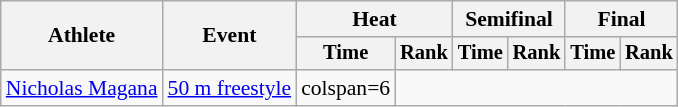<table class=wikitable style="font-size:90%">
<tr>
<th rowspan=2>Athlete</th>
<th rowspan=2>Event</th>
<th colspan="2">Heat</th>
<th colspan="2">Semifinal</th>
<th colspan="2">Final</th>
</tr>
<tr style="font-size:95%">
<th>Time</th>
<th>Rank</th>
<th>Time</th>
<th>Rank</th>
<th>Time</th>
<th>Rank</th>
</tr>
<tr align=center>
<td align=left><a href='#'>Nicholas Magana</a></td>
<td align=left><a href='#'>50 m freestyle</a></td>
<td>colspan=6 </td>
</tr>
</table>
